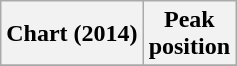<table class="wikitable plainrowheaders">
<tr>
<th scope="col">Chart (2014)</th>
<th scope="col">Peak<br>position</th>
</tr>
<tr>
</tr>
</table>
